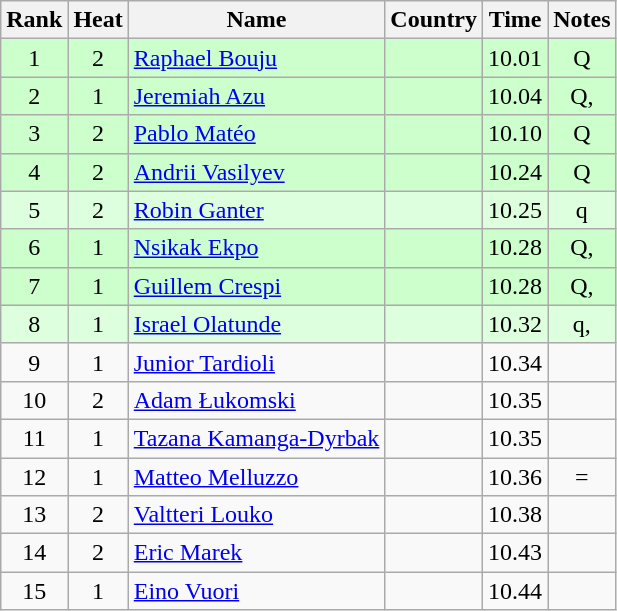<table class="wikitable sortable" style="text-align:center">
<tr>
<th>Rank</th>
<th>Heat</th>
<th>Name</th>
<th>Country</th>
<th>Time</th>
<th>Notes</th>
</tr>
<tr bgcolor=ccffcc>
<td>1</td>
<td>2</td>
<td align=left><a href='#'>Raphael Bouju</a></td>
<td align=left></td>
<td>10.01</td>
<td>Q</td>
</tr>
<tr bgcolor=ccffcc>
<td>2</td>
<td>1</td>
<td align=left><a href='#'>Jeremiah Azu</a></td>
<td align=left></td>
<td>10.04</td>
<td>Q, </td>
</tr>
<tr bgcolor=ccffcc>
<td>3</td>
<td>2</td>
<td align=left><a href='#'>Pablo Matéo</a></td>
<td align=left></td>
<td>10.10</td>
<td>Q</td>
</tr>
<tr bgcolor=ccffcc>
<td>4</td>
<td>2</td>
<td align=left><a href='#'>Andrii Vasilyev</a></td>
<td align=left></td>
<td>10.24</td>
<td>Q</td>
</tr>
<tr bgcolor=ddffdd>
<td>5</td>
<td>2</td>
<td align=left><a href='#'>Robin Ganter</a></td>
<td align=left></td>
<td>10.25</td>
<td>q</td>
</tr>
<tr bgcolor=ccffcc>
<td>6</td>
<td>1</td>
<td align=left><a href='#'>Nsikak Ekpo</a></td>
<td align=left></td>
<td>10.28</td>
<td>Q, </td>
</tr>
<tr bgcolor=ccffcc>
<td>7</td>
<td>1</td>
<td align=left><a href='#'>Guillem Crespi</a></td>
<td align=left></td>
<td>10.28</td>
<td>Q, </td>
</tr>
<tr bgcolor=ddffdd>
<td>8</td>
<td>1</td>
<td align=left><a href='#'>Israel Olatunde</a></td>
<td align=left></td>
<td>10.32</td>
<td>q, </td>
</tr>
<tr>
<td>9</td>
<td>1</td>
<td align=left><a href='#'>Junior Tardioli</a></td>
<td align=left></td>
<td>10.34</td>
<td></td>
</tr>
<tr>
<td>10</td>
<td>2</td>
<td align=left><a href='#'>Adam Łukomski</a></td>
<td align=left></td>
<td>10.35</td>
<td></td>
</tr>
<tr>
<td>11</td>
<td>1</td>
<td align=left><a href='#'>Tazana Kamanga-Dyrbak</a></td>
<td align=left></td>
<td>10.35</td>
<td></td>
</tr>
<tr>
<td>12</td>
<td>1</td>
<td align=left><a href='#'>Matteo Melluzzo</a></td>
<td align=left></td>
<td>10.36</td>
<td>=</td>
</tr>
<tr>
<td>13</td>
<td>2</td>
<td align=left><a href='#'>Valtteri Louko</a></td>
<td align=left></td>
<td>10.38</td>
<td></td>
</tr>
<tr>
<td>14</td>
<td>2</td>
<td align=left><a href='#'>Eric Marek</a></td>
<td align=left></td>
<td>10.43</td>
<td></td>
</tr>
<tr>
<td>15</td>
<td>1</td>
<td align=left><a href='#'>Eino Vuori</a></td>
<td align=left></td>
<td>10.44</td>
<td></td>
</tr>
</table>
